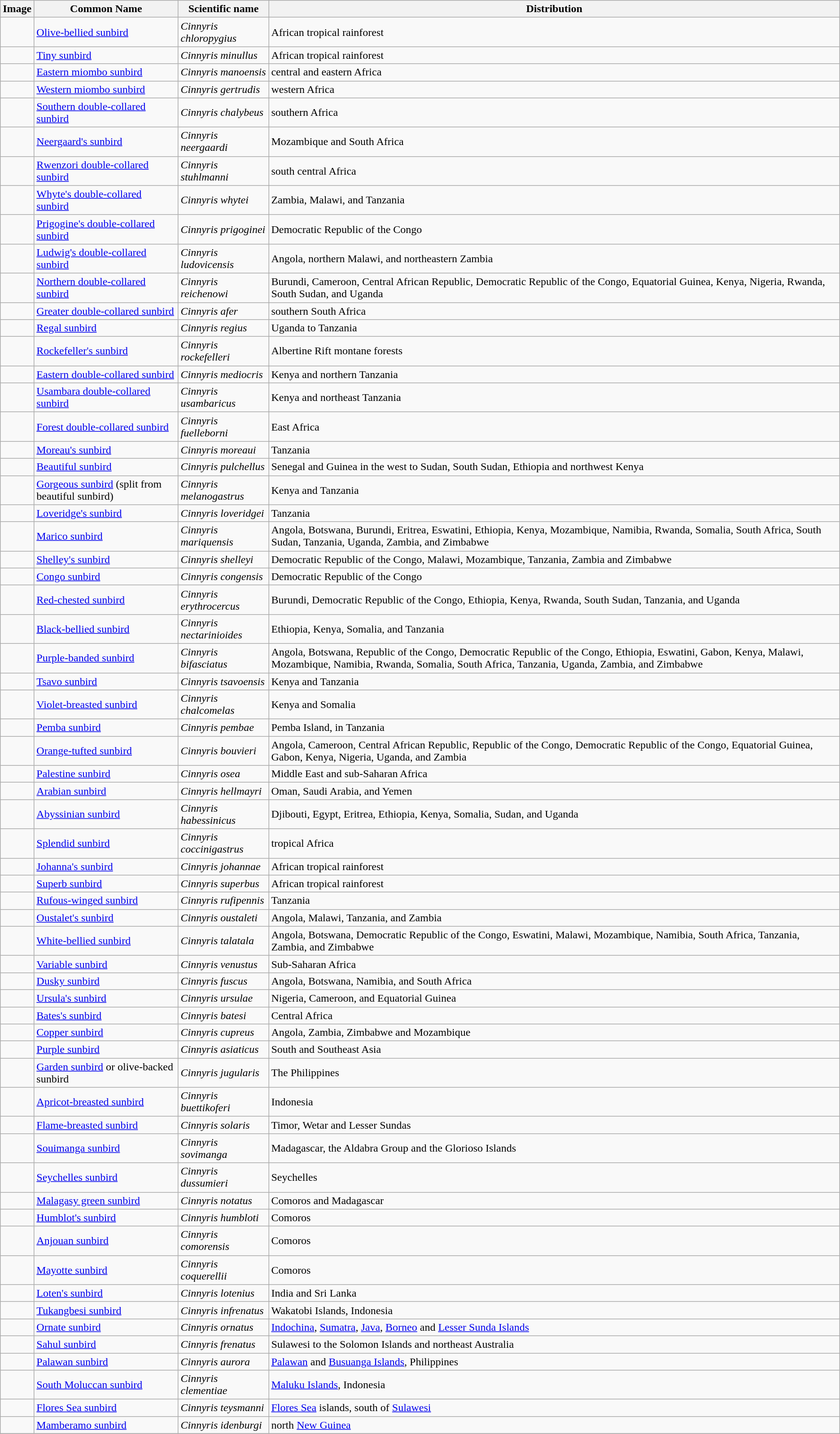<table class="wikitable sortable collapsible">
<tr>
<th>Image</th>
<th>Common Name</th>
<th>Scientific name</th>
<th>Distribution</th>
</tr>
<tr>
<td></td>
<td><a href='#'>Olive-bellied sunbird</a></td>
<td><em>Cinnyris chloropygius</em></td>
<td>African tropical rainforest</td>
</tr>
<tr>
<td></td>
<td><a href='#'>Tiny sunbird</a></td>
<td><em>Cinnyris minullus</em></td>
<td>African tropical rainforest</td>
</tr>
<tr>
<td></td>
<td><a href='#'>Eastern miombo sunbird</a></td>
<td><em>Cinnyris manoensis</em></td>
<td>central and eastern Africa</td>
</tr>
<tr>
<td></td>
<td><a href='#'>Western miombo sunbird</a></td>
<td><em>Cinnyris gertrudis</em></td>
<td>western Africa</td>
</tr>
<tr>
<td></td>
<td><a href='#'>Southern double-collared sunbird</a></td>
<td><em>Cinnyris chalybeus</em></td>
<td>southern Africa</td>
</tr>
<tr>
<td></td>
<td><a href='#'>Neergaard's sunbird</a></td>
<td><em>Cinnyris neergaardi</em></td>
<td>Mozambique and South Africa</td>
</tr>
<tr>
<td></td>
<td><a href='#'>Rwenzori double-collared sunbird</a></td>
<td><em>Cinnyris stuhlmanni</em></td>
<td>south central Africa</td>
</tr>
<tr>
<td></td>
<td><a href='#'>Whyte's double-collared sunbird</a></td>
<td><em>Cinnyris whytei</em></td>
<td>Zambia, Malawi, and Tanzania</td>
</tr>
<tr>
<td></td>
<td><a href='#'>Prigogine's double-collared sunbird</a></td>
<td><em>Cinnyris prigoginei</em></td>
<td>Democratic Republic of the Congo</td>
</tr>
<tr>
<td></td>
<td><a href='#'>Ludwig's double-collared sunbird</a></td>
<td><em>Cinnyris ludovicensis</em></td>
<td>Angola, northern Malawi, and northeastern Zambia</td>
</tr>
<tr>
<td></td>
<td><a href='#'>Northern double-collared sunbird</a></td>
<td><em>Cinnyris reichenowi</em></td>
<td>Burundi, Cameroon, Central African Republic, Democratic Republic of the Congo, Equatorial Guinea, Kenya, Nigeria, Rwanda, South Sudan, and Uganda</td>
</tr>
<tr>
<td></td>
<td><a href='#'>Greater double-collared sunbird</a></td>
<td><em>Cinnyris afer</em></td>
<td>southern South Africa</td>
</tr>
<tr>
<td></td>
<td><a href='#'>Regal sunbird</a></td>
<td><em>Cinnyris regius</em></td>
<td>Uganda to Tanzania</td>
</tr>
<tr>
<td></td>
<td><a href='#'>Rockefeller's sunbird</a></td>
<td><em>Cinnyris rockefelleri</em></td>
<td>Albertine Rift montane forests</td>
</tr>
<tr>
<td></td>
<td><a href='#'>Eastern double-collared sunbird</a></td>
<td><em>Cinnyris mediocris</em></td>
<td>Kenya and northern Tanzania</td>
</tr>
<tr>
<td></td>
<td><a href='#'>Usambara double-collared sunbird</a></td>
<td><em>Cinnyris usambaricus</em></td>
<td>Kenya and northeast Tanzania</td>
</tr>
<tr>
<td></td>
<td><a href='#'>Forest double-collared sunbird</a></td>
<td><em>Cinnyris fuelleborni</em></td>
<td>East Africa</td>
</tr>
<tr>
<td></td>
<td><a href='#'>Moreau's sunbird</a></td>
<td><em>Cinnyris moreaui</em></td>
<td>Tanzania</td>
</tr>
<tr>
<td></td>
<td><a href='#'>Beautiful sunbird</a></td>
<td><em>Cinnyris pulchellus</em></td>
<td>Senegal and Guinea in the west to Sudan, South Sudan, Ethiopia and northwest Kenya</td>
</tr>
<tr>
<td></td>
<td><a href='#'>Gorgeous sunbird</a> (split from beautiful sunbird)</td>
<td><em>Cinnyris melanogastrus</em></td>
<td>Kenya and Tanzania</td>
</tr>
<tr>
<td></td>
<td><a href='#'>Loveridge's sunbird</a></td>
<td><em>Cinnyris loveridgei</em></td>
<td>Tanzania</td>
</tr>
<tr>
<td></td>
<td><a href='#'>Marico sunbird</a></td>
<td><em>Cinnyris mariquensis</em></td>
<td>Angola, Botswana, Burundi, Eritrea, Eswatini, Ethiopia, Kenya, Mozambique, Namibia, Rwanda, Somalia, South Africa, South Sudan, Tanzania, Uganda, Zambia, and Zimbabwe</td>
</tr>
<tr>
<td></td>
<td><a href='#'>Shelley's sunbird</a></td>
<td><em>Cinnyris shelleyi</em></td>
<td>Democratic Republic of the Congo, Malawi, Mozambique, Tanzania, Zambia and Zimbabwe</td>
</tr>
<tr>
<td></td>
<td><a href='#'>Congo sunbird</a></td>
<td><em>Cinnyris congensis</em></td>
<td>Democratic Republic of the Congo</td>
</tr>
<tr>
<td></td>
<td><a href='#'>Red-chested sunbird</a></td>
<td><em>Cinnyris erythrocercus</em></td>
<td>Burundi, Democratic Republic of the Congo, Ethiopia, Kenya, Rwanda, South Sudan, Tanzania, and Uganda</td>
</tr>
<tr>
<td></td>
<td><a href='#'>Black-bellied sunbird</a></td>
<td><em>Cinnyris nectarinioides</em></td>
<td>Ethiopia, Kenya, Somalia, and Tanzania</td>
</tr>
<tr>
<td></td>
<td><a href='#'>Purple-banded sunbird</a></td>
<td><em>Cinnyris bifasciatus</em></td>
<td>Angola, Botswana, Republic of the Congo, Democratic Republic of the Congo, Ethiopia, Eswatini, Gabon, Kenya, Malawi, Mozambique, Namibia, Rwanda, Somalia, South Africa, Tanzania, Uganda, Zambia, and Zimbabwe</td>
</tr>
<tr>
<td></td>
<td><a href='#'>Tsavo sunbird</a></td>
<td><em>Cinnyris tsavoensis</em></td>
<td>Kenya and Tanzania</td>
</tr>
<tr>
<td></td>
<td><a href='#'>Violet-breasted sunbird</a></td>
<td><em>Cinnyris chalcomelas</em></td>
<td>Kenya and Somalia</td>
</tr>
<tr>
<td></td>
<td><a href='#'>Pemba sunbird</a></td>
<td><em>Cinnyris pembae</em></td>
<td>Pemba Island, in Tanzania</td>
</tr>
<tr>
<td></td>
<td><a href='#'>Orange-tufted sunbird</a></td>
<td><em>Cinnyris bouvieri</em></td>
<td>Angola, Cameroon, Central African Republic, Republic of the Congo, Democratic Republic of the Congo, Equatorial Guinea, Gabon, Kenya, Nigeria, Uganda, and Zambia</td>
</tr>
<tr>
<td></td>
<td><a href='#'>Palestine sunbird</a></td>
<td><em>Cinnyris osea</em></td>
<td>Middle East and sub-Saharan Africa</td>
</tr>
<tr>
<td></td>
<td><a href='#'>Arabian sunbird</a></td>
<td><em>Cinnyris hellmayri</em></td>
<td>Oman, Saudi Arabia, and Yemen</td>
</tr>
<tr>
<td></td>
<td><a href='#'>Abyssinian sunbird</a></td>
<td><em>Cinnyris habessinicus</em></td>
<td>Djibouti, Egypt, Eritrea, Ethiopia, Kenya, Somalia, Sudan, and Uganda</td>
</tr>
<tr>
<td></td>
<td><a href='#'>Splendid sunbird</a></td>
<td><em>Cinnyris coccinigastrus</em></td>
<td>tropical Africa</td>
</tr>
<tr>
<td></td>
<td><a href='#'>Johanna's sunbird</a></td>
<td><em>Cinnyris johannae</em></td>
<td>African tropical rainforest</td>
</tr>
<tr>
<td></td>
<td><a href='#'>Superb sunbird</a></td>
<td><em>Cinnyris superbus</em></td>
<td>African tropical rainforest</td>
</tr>
<tr>
<td></td>
<td><a href='#'>Rufous-winged sunbird</a></td>
<td><em>Cinnyris rufipennis</em></td>
<td>Tanzania</td>
</tr>
<tr>
<td></td>
<td><a href='#'>Oustalet's sunbird</a></td>
<td><em>Cinnyris oustaleti</em></td>
<td>Angola, Malawi, Tanzania, and Zambia</td>
</tr>
<tr>
<td></td>
<td><a href='#'>White-bellied sunbird</a></td>
<td><em>Cinnyris talatala</em></td>
<td>Angola, Botswana, Democratic Republic of the Congo, Eswatini, Malawi, Mozambique, Namibia, South Africa, Tanzania, Zambia, and Zimbabwe</td>
</tr>
<tr>
<td></td>
<td><a href='#'>Variable sunbird</a></td>
<td><em>Cinnyris venustus</em></td>
<td>Sub-Saharan Africa</td>
</tr>
<tr>
<td></td>
<td><a href='#'>Dusky sunbird</a></td>
<td><em>Cinnyris fuscus</em></td>
<td>Angola, Botswana, Namibia, and South Africa</td>
</tr>
<tr>
<td></td>
<td><a href='#'>Ursula's sunbird</a></td>
<td><em>Cinnyris ursulae</em></td>
<td>Nigeria, Cameroon, and Equatorial Guinea</td>
</tr>
<tr>
<td></td>
<td><a href='#'>Bates's sunbird</a></td>
<td><em>Cinnyris batesi</em></td>
<td>Central Africa</td>
</tr>
<tr>
<td></td>
<td><a href='#'>Copper sunbird</a></td>
<td><em>Cinnyris cupreus</em></td>
<td>Angola, Zambia, Zimbabwe and Mozambique</td>
</tr>
<tr>
<td></td>
<td><a href='#'>Purple sunbird</a></td>
<td><em>Cinnyris asiaticus</em></td>
<td>South and Southeast Asia</td>
</tr>
<tr>
<td></td>
<td><a href='#'>Garden sunbird</a> or olive-backed sunbird</td>
<td><em>Cinnyris jugularis</em></td>
<td>The Philippines</td>
</tr>
<tr>
<td></td>
<td><a href='#'>Apricot-breasted sunbird</a></td>
<td><em>Cinnyris buettikoferi</em></td>
<td>Indonesia</td>
</tr>
<tr>
<td></td>
<td><a href='#'>Flame-breasted sunbird</a></td>
<td><em>Cinnyris solaris</em></td>
<td>Timor, Wetar and Lesser Sundas</td>
</tr>
<tr>
<td></td>
<td><a href='#'>Souimanga sunbird</a></td>
<td><em>Cinnyris sovimanga</em> </td>
<td>Madagascar, the Aldabra Group and the Glorioso Islands</td>
</tr>
<tr>
<td></td>
<td><a href='#'>Seychelles sunbird</a></td>
<td><em>Cinnyris dussumieri</em></td>
<td>Seychelles</td>
</tr>
<tr>
<td></td>
<td><a href='#'>Malagasy green sunbird</a></td>
<td><em>Cinnyris notatus</em></td>
<td>Comoros and Madagascar</td>
</tr>
<tr>
<td></td>
<td><a href='#'>Humblot's sunbird</a></td>
<td><em>Cinnyris humbloti</em></td>
<td>Comoros</td>
</tr>
<tr>
<td></td>
<td><a href='#'>Anjouan sunbird</a></td>
<td><em>Cinnyris comorensis</em></td>
<td>Comoros</td>
</tr>
<tr>
<td></td>
<td><a href='#'>Mayotte sunbird</a></td>
<td><em>Cinnyris coquerellii</em></td>
<td>Comoros</td>
</tr>
<tr>
<td></td>
<td><a href='#'>Loten's sunbird</a></td>
<td><em>Cinnyris lotenius</em></td>
<td>India and Sri Lanka</td>
</tr>
<tr>
<td></td>
<td><a href='#'>Tukangbesi sunbird</a></td>
<td><em>Cinnyris infrenatus</em></td>
<td>Wakatobi Islands, Indonesia</td>
</tr>
<tr>
<td></td>
<td><a href='#'>Ornate sunbird</a></td>
<td><em>Cinnyris ornatus</em></td>
<td><a href='#'>Indochina</a>, <a href='#'>Sumatra</a>, <a href='#'>Java</a>, <a href='#'>Borneo</a> and <a href='#'>Lesser Sunda Islands</a></td>
</tr>
<tr>
<td></td>
<td><a href='#'>Sahul sunbird</a></td>
<td><em>Cinnyris frenatus</em></td>
<td>Sulawesi to the Solomon Islands and northeast Australia</td>
</tr>
<tr>
<td></td>
<td><a href='#'>Palawan sunbird</a></td>
<td><em>Cinnyris aurora</em></td>
<td><a href='#'>Palawan</a> and <a href='#'>Busuanga Islands</a>, Philippines</td>
</tr>
<tr>
<td></td>
<td><a href='#'>South Moluccan sunbird</a></td>
<td><em>Cinnyris clementiae</em></td>
<td><a href='#'>Maluku Islands</a>, Indonesia</td>
</tr>
<tr>
<td></td>
<td><a href='#'>Flores Sea sunbird</a></td>
<td><em>Cinnyris teysmanni</em></td>
<td><a href='#'>Flores Sea</a> islands, south of <a href='#'>Sulawesi</a></td>
</tr>
<tr>
<td></td>
<td><a href='#'>Mamberamo sunbird</a></td>
<td><em>Cinnyris idenburgi</em></td>
<td>north <a href='#'>New Guinea</a></td>
</tr>
<tr>
</tr>
</table>
